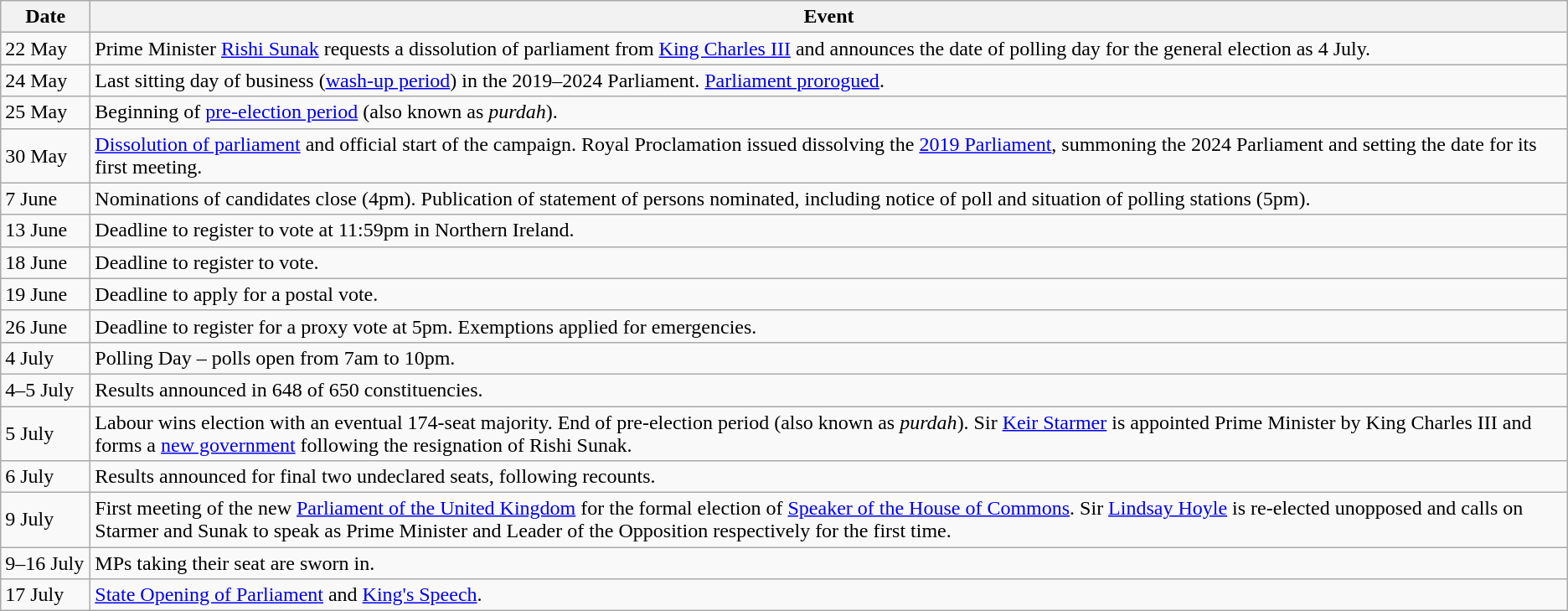<table class="wikitable">
<tr>
<th style="width:4em">Date</th>
<th>Event</th>
</tr>
<tr>
<td>22 May</td>
<td>Prime Minister <a href='#'>Rishi Sunak</a> requests a dissolution of parliament from <a href='#'>King Charles III</a> and announces the date of polling day for the general election as 4 July.</td>
</tr>
<tr>
<td>24 May</td>
<td>Last sitting day of business (<a href='#'>wash-up period</a>) in the 2019–2024 Parliament. <a href='#'>Parliament prorogued</a>.</td>
</tr>
<tr>
<td>25 May</td>
<td>Beginning of <a href='#'>pre-election period</a> (also known as <em>purdah</em>).</td>
</tr>
<tr>
<td>30 May</td>
<td><a href='#'>Dissolution of parliament</a> and official start of the campaign. Royal Proclamation issued dissolving the <a href='#'>2019 Parliament</a>, summoning the 2024 Parliament and setting the date for its first meeting.</td>
</tr>
<tr>
<td>7 June</td>
<td>Nominations of candidates close (4pm). Publication of statement of persons nominated, including notice of poll and situation of polling stations (5pm).</td>
</tr>
<tr>
<td>13 June</td>
<td>Deadline to register to vote at 11:59pm in Northern Ireland.</td>
</tr>
<tr>
<td>18 June</td>
<td>Deadline to register to vote.</td>
</tr>
<tr>
<td>19 June</td>
<td>Deadline to apply for a postal vote.</td>
</tr>
<tr>
<td>26 June</td>
<td>Deadline to register for a proxy vote at 5pm. Exemptions applied for emergencies.</td>
</tr>
<tr>
<td>4 July</td>
<td>Polling Day – polls open from 7am to 10pm.</td>
</tr>
<tr>
<td>4–5 July</td>
<td>Results announced in 648 of 650 constituencies.</td>
</tr>
<tr>
<td>5 July</td>
<td>Labour wins election with an eventual 174-seat majority. End of pre-election period (also known as <em>purdah</em>). Sir <a href='#'>Keir Starmer</a> is appointed Prime Minister by King Charles III and forms a <a href='#'>new government</a> following the resignation of Rishi Sunak.</td>
</tr>
<tr>
<td>6 July</td>
<td>Results announced for final two undeclared seats, following recounts.</td>
</tr>
<tr>
<td>9 July</td>
<td>First meeting of the new <a href='#'>Parliament of the United Kingdom</a> for the formal election of <a href='#'>Speaker of the House of Commons</a>. Sir <a href='#'>Lindsay Hoyle</a> is re-elected unopposed and calls on Starmer and Sunak to speak as Prime Minister and Leader of the Opposition respectively for the first time.</td>
</tr>
<tr>
<td>9–16 July</td>
<td>MPs taking their seat are sworn in.</td>
</tr>
<tr>
<td>17 July</td>
<td><a href='#'>State Opening of Parliament</a> and <a href='#'>King's Speech</a>.</td>
</tr>
</table>
